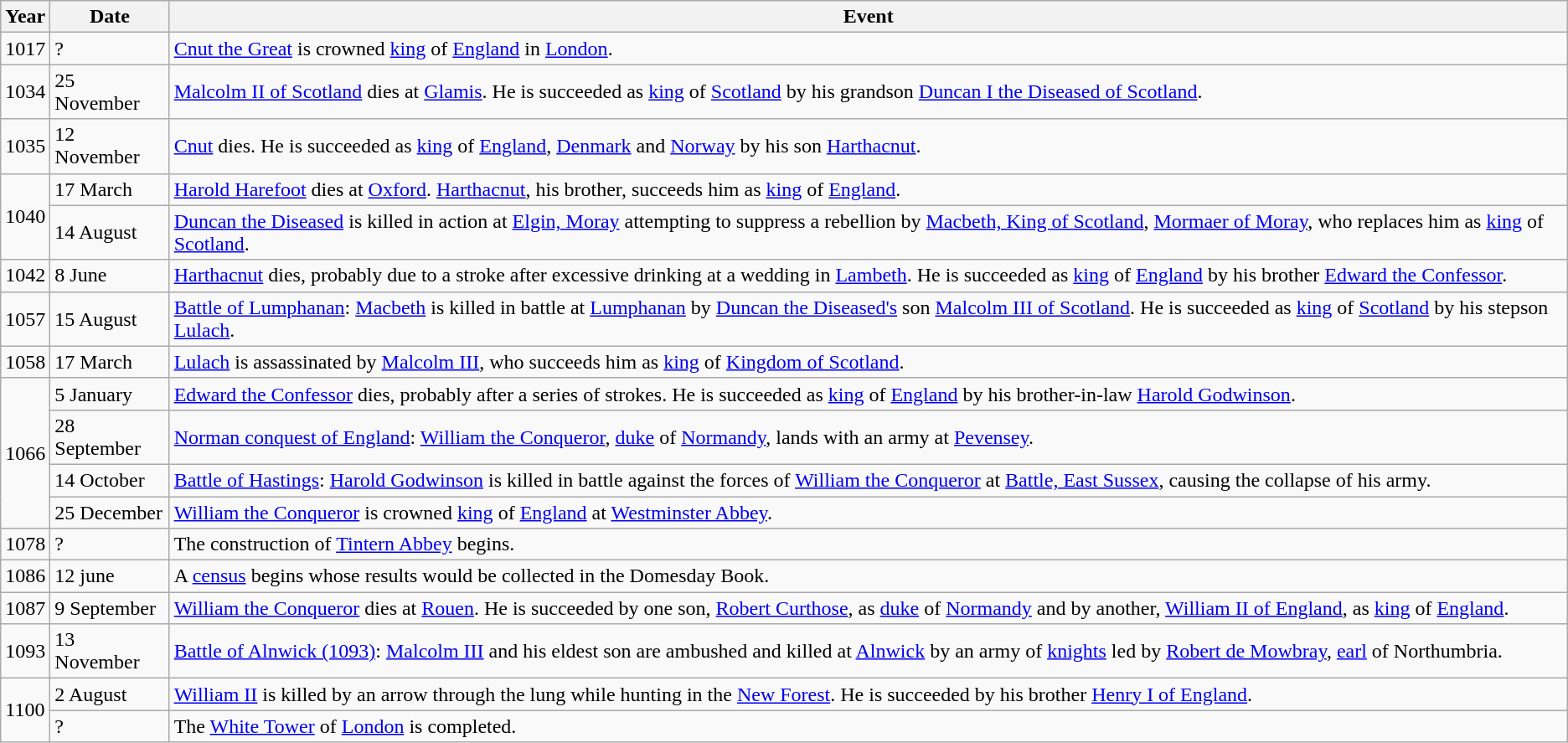<table class="wikitable">
<tr>
<th>Year</th>
<th>Date</th>
<th>Event</th>
</tr>
<tr>
<td>1017</td>
<td>?</td>
<td><a href='#'>Cnut the Great</a> is crowned <a href='#'>king</a> of <a href='#'>England</a> in <a href='#'>London</a>.</td>
</tr>
<tr>
<td>1034</td>
<td>25 November</td>
<td><a href='#'>Malcolm II of Scotland</a> dies at <a href='#'>Glamis</a>. He is succeeded as <a href='#'>king</a> of <a href='#'>Scotland</a> by his grandson <a href='#'>Duncan I the Diseased of Scotland</a>.</td>
</tr>
<tr>
<td>1035</td>
<td>12 November</td>
<td><a href='#'>Cnut</a> dies. He is succeeded as <a href='#'>king</a> of <a href='#'>England</a>, <a href='#'>Denmark</a> and <a href='#'>Norway</a> by his son <a href='#'>Harthacnut</a>.</td>
</tr>
<tr>
<td rowspan="2">1040</td>
<td>17 March</td>
<td><a href='#'>Harold Harefoot</a> dies at <a href='#'>Oxford</a>. <a href='#'>Harthacnut</a>, his brother, succeeds him as <a href='#'>king</a> of <a href='#'>England</a>.</td>
</tr>
<tr>
<td>14 August</td>
<td><a href='#'>Duncan the Diseased</a> is killed in action at <a href='#'>Elgin, Moray</a> attempting to suppress a rebellion by <a href='#'>Macbeth, King of Scotland</a>, <a href='#'>Mormaer of Moray</a>, who replaces him as <a href='#'>king</a> of <a href='#'>Scotland</a>.</td>
</tr>
<tr>
<td>1042</td>
<td>8 June</td>
<td><a href='#'>Harthacnut</a> dies, probably due to a stroke after excessive drinking at a wedding in <a href='#'>Lambeth</a>. He is succeeded as <a href='#'>king</a> of <a href='#'>England</a> by his brother <a href='#'>Edward the Confessor</a>.</td>
</tr>
<tr>
<td>1057</td>
<td>15 August</td>
<td><a href='#'>Battle of Lumphanan</a>: <a href='#'>Macbeth</a> is killed in battle at <a href='#'>Lumphanan</a> by <a href='#'>Duncan the Diseased's</a> son <a href='#'>Malcolm III of Scotland</a>. He is succeeded as <a href='#'>king</a> of <a href='#'>Scotland</a> by his stepson <a href='#'>Lulach</a>.</td>
</tr>
<tr>
<td>1058</td>
<td>17 March</td>
<td><a href='#'>Lulach</a> is assassinated by <a href='#'>Malcolm III</a>, who succeeds him as <a href='#'>king</a> of <a href='#'>Kingdom of Scotland</a>.</td>
</tr>
<tr>
<td rowspan="4">1066</td>
<td>5 January</td>
<td><a href='#'>Edward the Confessor</a> dies, probably after a series of strokes. He is succeeded as <a href='#'>king</a> of <a href='#'>England</a> by his brother-in-law <a href='#'>Harold Godwinson</a>.</td>
</tr>
<tr>
<td>28 September</td>
<td><a href='#'>Norman conquest of England</a>: <a href='#'>William the Conqueror</a>, <a href='#'>duke</a> of <a href='#'>Normandy</a>, lands with an army at <a href='#'>Pevensey</a>.</td>
</tr>
<tr>
<td>14 October</td>
<td><a href='#'>Battle of Hastings</a>: <a href='#'>Harold Godwinson</a> is killed in battle against the forces of <a href='#'>William the Conqueror</a> at <a href='#'>Battle, East Sussex</a>, causing the collapse of his army.</td>
</tr>
<tr>
<td>25 December</td>
<td><a href='#'>William the Conqueror</a> is crowned <a href='#'>king</a> of <a href='#'>England</a> at <a href='#'>Westminster Abbey</a>.</td>
</tr>
<tr>
<td>1078</td>
<td>?</td>
<td>The construction of <a href='#'>Tintern Abbey</a> begins.</td>
</tr>
<tr>
<td>1086</td>
<td>12 june</td>
<td>A <a href='#'>census</a> begins whose results would be collected in the Domesday Book.</td>
</tr>
<tr>
<td>1087</td>
<td>9 September</td>
<td><a href='#'>William the Conqueror</a> dies at <a href='#'>Rouen</a>.  He is succeeded by one son, <a href='#'>Robert Curthose</a>, as <a href='#'>duke</a> of <a href='#'>Normandy</a> and by another, <a href='#'>William II of England</a>, as <a href='#'>king</a> of <a href='#'>England</a>.</td>
</tr>
<tr>
<td>1093</td>
<td>13 November</td>
<td><a href='#'>Battle of Alnwick (1093)</a>: <a href='#'>Malcolm III</a> and his eldest son are ambushed and killed at <a href='#'>Alnwick</a> by an army of <a href='#'>knights</a> led by <a href='#'>Robert de Mowbray</a>, <a href='#'>earl</a> of Northumbria.</td>
</tr>
<tr>
<td rowspan="2">1100</td>
<td>2 August</td>
<td><a href='#'>William II</a> is killed by an arrow through the lung while hunting in the <a href='#'>New Forest</a>. He is succeeded by his brother <a href='#'>Henry I of England</a>.</td>
</tr>
<tr>
<td>?</td>
<td>The <a href='#'>White Tower</a> of <a href='#'>London</a> is completed.</td>
</tr>
</table>
